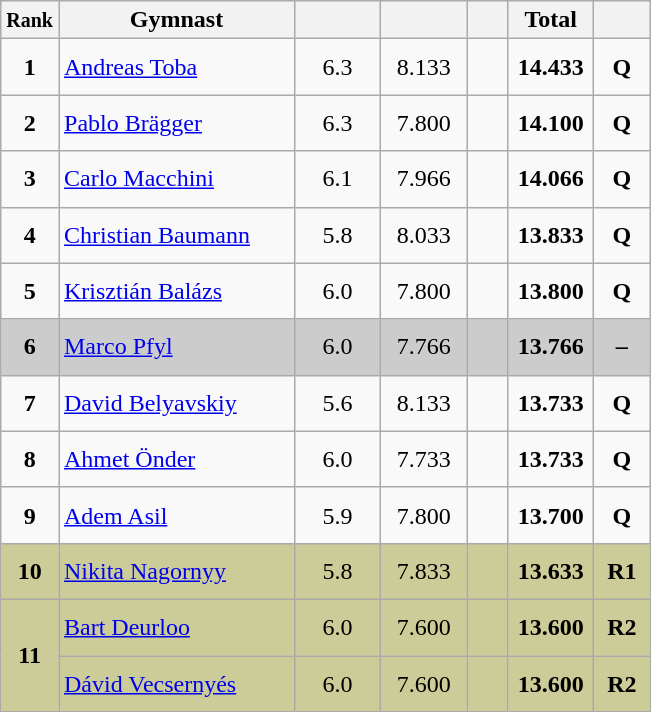<table style="text-align:center;" class="wikitable sortable">
<tr>
<th scope="col" style="width:15px;"><small>Rank</small></th>
<th scope="col" style="width:150px;">Gymnast</th>
<th scope="col" style="width:50px;"><small></small></th>
<th scope="col" style="width:50px;"><small></small></th>
<th scope="col" style="width:20px;"><small></small></th>
<th scope="col" style="width:50px;">Total</th>
<th scope="col" style="width:30px;"><small></small></th>
</tr>
<tr>
<td scope="row" style="text-align:center"><strong>1</strong></td>
<td style="height:30px; text-align:left;"> <a href='#'>Andreas Toba</a></td>
<td>6.3</td>
<td>8.133</td>
<td></td>
<td><strong>14.433</strong></td>
<td><strong>Q</strong></td>
</tr>
<tr>
<td scope="row" style="text-align:center"><strong>2</strong></td>
<td style="height:30px; text-align:left;"> <a href='#'>Pablo Brägger</a></td>
<td>6.3</td>
<td>7.800</td>
<td></td>
<td><strong>14.100</strong></td>
<td><strong>Q</strong></td>
</tr>
<tr>
<td scope="row" style="text-align:center"><strong>3</strong></td>
<td style="height:30px; text-align:left;"> <a href='#'>Carlo Macchini</a></td>
<td>6.1</td>
<td>7.966</td>
<td></td>
<td><strong>14.066</strong></td>
<td><strong>Q</strong></td>
</tr>
<tr>
<td scope="row" style="text-align:center"><strong>4</strong></td>
<td style="height:30px; text-align:left;"> <a href='#'>Christian Baumann</a></td>
<td>5.8</td>
<td>8.033</td>
<td></td>
<td><strong>13.833</strong></td>
<td><strong>Q</strong></td>
</tr>
<tr>
<td scope="row" style="text-align:center"><strong>5</strong></td>
<td style="height:30px; text-align:left;"> <a href='#'>Krisztián Balázs</a></td>
<td>6.0</td>
<td>7.800</td>
<td></td>
<td><strong>13.800</strong></td>
<td><strong>Q</strong></td>
</tr>
<tr style="background:#cccccc;">
<td scope="row" style="text-align:center"><strong>6</strong></td>
<td style="height:30px; text-align:left;"> <a href='#'>Marco Pfyl</a></td>
<td>6.0</td>
<td>7.766</td>
<td></td>
<td><strong>13.766</strong></td>
<td><strong>–</strong></td>
</tr>
<tr>
<td scope="row" style="text-align:center"><strong>7</strong></td>
<td style="height:30px; text-align:left;"> <a href='#'>David Belyavskiy</a></td>
<td>5.6</td>
<td>8.133</td>
<td></td>
<td><strong>13.733</strong></td>
<td><strong>Q</strong></td>
</tr>
<tr>
<td scope="row" style="text-align:center"><strong>8</strong></td>
<td style="height:30px; text-align:left;"> <a href='#'>Ahmet Önder</a></td>
<td>6.0</td>
<td>7.733</td>
<td></td>
<td><strong>13.733</strong></td>
<td><strong>Q</strong></td>
</tr>
<tr>
<td scope="row" style="text-align:center"><strong>9</strong></td>
<td style="height:30px; text-align:left;"> <a href='#'>Adem Asil</a></td>
<td>5.9</td>
<td>7.800</td>
<td></td>
<td><strong>13.700</strong></td>
<td><strong>Q</strong></td>
</tr>
<tr style="background:#cccc99;">
<td scope="row" style="text-align:center"><strong>10</strong></td>
<td style="height:30px; text-align:left;"> <a href='#'>Nikita Nagornyy</a></td>
<td>5.8</td>
<td>7.833</td>
<td></td>
<td><strong>13.633</strong></td>
<td><strong>R1</strong></td>
</tr>
<tr style="background:#cccc99;">
<td rowspan=2 scope="row" style="text-align:center"><strong>11</strong></td>
<td style="height:30px; text-align:left;"> <a href='#'>Bart Deurloo</a></td>
<td>6.0</td>
<td>7.600</td>
<td></td>
<td><strong>13.600</strong></td>
<td><strong>R2</strong></td>
</tr>
<tr style="background:#cccc99;">
<td style="height:30px; text-align:left;"> <a href='#'>Dávid Vecsernyés</a></td>
<td>6.0</td>
<td>7.600</td>
<td></td>
<td><strong>13.600</strong></td>
<td><strong>R2</strong></td>
</tr>
</table>
